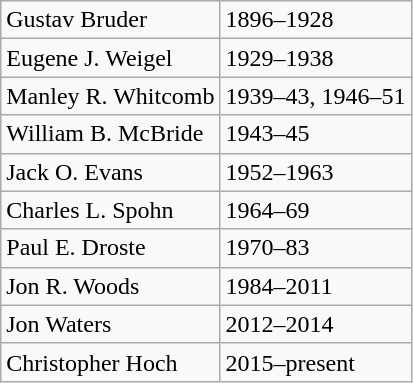<table class="wikitable">
<tr>
<td>Gustav Bruder</td>
<td>1896–1928</td>
</tr>
<tr>
<td>Eugene J. Weigel</td>
<td>1929–1938</td>
</tr>
<tr>
<td>Manley R. Whitcomb</td>
<td>1939–43, 1946–51</td>
</tr>
<tr>
<td>William B. McBride</td>
<td>1943–45</td>
</tr>
<tr>
<td>Jack O. Evans</td>
<td>1952–1963</td>
</tr>
<tr>
<td>Charles L. Spohn</td>
<td>1964–69</td>
</tr>
<tr>
<td>Paul E. Droste</td>
<td>1970–83</td>
</tr>
<tr>
<td>Jon R. Woods</td>
<td>1984–2011</td>
</tr>
<tr>
<td>Jon Waters</td>
<td>2012–2014</td>
</tr>
<tr>
<td>Christopher Hoch</td>
<td>2015–present</td>
</tr>
</table>
